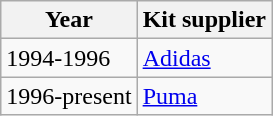<table class=wikitable>
<tr>
<th>Year</th>
<th>Kit supplier</th>
</tr>
<tr>
<td>1994-1996</td>
<td> <a href='#'>Adidas</a></td>
</tr>
<tr>
<td>1996-present</td>
<td> <a href='#'>Puma</a></td>
</tr>
</table>
